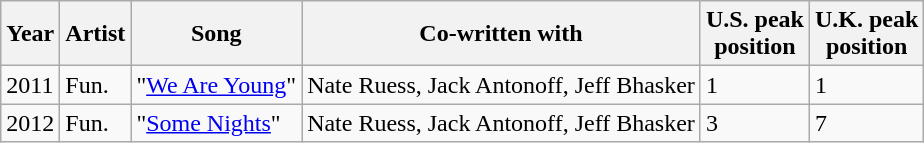<table class="wikitable">
<tr>
<th>Year</th>
<th>Artist</th>
<th>Song</th>
<th>Co-written with</th>
<th>U.S. peak<br> position</th>
<th>U.K. peak<br> position</th>
</tr>
<tr>
<td>2011</td>
<td>Fun.</td>
<td>"<a href='#'>We Are Young</a>"</td>
<td>Nate Ruess, Jack Antonoff, Jeff Bhasker</td>
<td>1</td>
<td>1</td>
</tr>
<tr>
<td>2012</td>
<td>Fun.</td>
<td>"<a href='#'>Some Nights</a>"</td>
<td>Nate Ruess, Jack Antonoff, Jeff Bhasker</td>
<td>3</td>
<td>7</td>
</tr>
</table>
